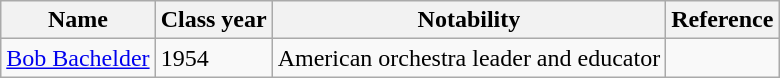<table class="wikitable">
<tr>
<th>Name</th>
<th>Class year</th>
<th>Notability</th>
<th>Reference</th>
</tr>
<tr>
<td><a href='#'>Bob Bachelder</a></td>
<td>1954</td>
<td>American orchestra leader and educator</td>
<td></td>
</tr>
</table>
